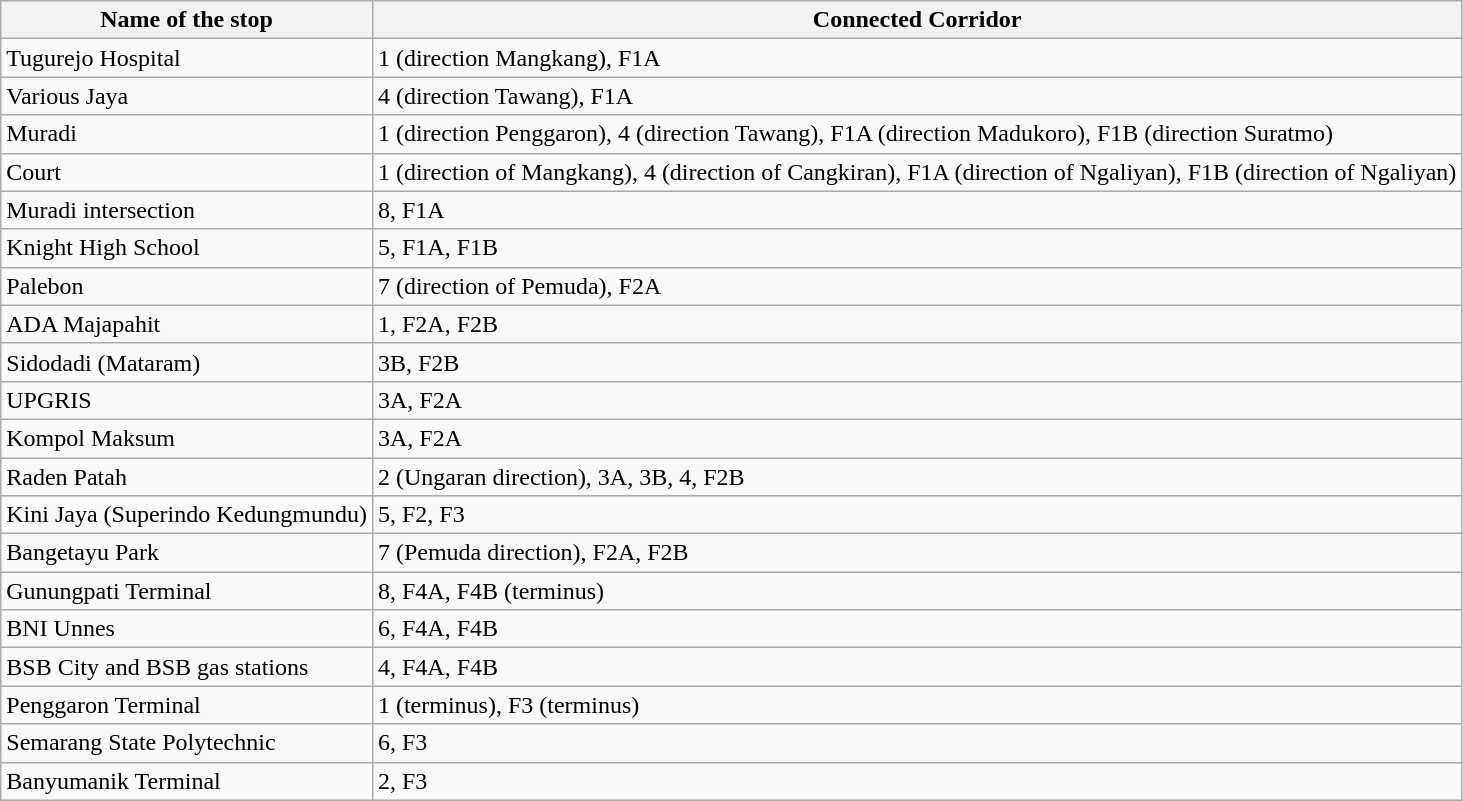<table class="wikitable">
<tr>
<th>Name of the stop</th>
<th>Connected Corridor</th>
</tr>
<tr>
<td>Tugurejo Hospital</td>
<td>1 (direction Mangkang), F1A</td>
</tr>
<tr>
<td>Various Jaya</td>
<td>4 (direction Tawang), F1A</td>
</tr>
<tr>
<td>Muradi</td>
<td>1 (direction Penggaron), 4 (direction Tawang), F1A (direction Madukoro), F1B (direction Suratmo)</td>
</tr>
<tr>
<td>Court</td>
<td>1 (direction of Mangkang), 4 (direction of Cangkiran), F1A (direction of Ngaliyan), F1B (direction of Ngaliyan)</td>
</tr>
<tr>
<td>Muradi intersection</td>
<td>8, F1A</td>
</tr>
<tr>
<td>Knight High School</td>
<td>5, F1A, F1B</td>
</tr>
<tr>
<td>Palebon</td>
<td>7 (direction of Pemuda), F2A</td>
</tr>
<tr>
<td>ADA Majapahit</td>
<td>1, F2A, F2B</td>
</tr>
<tr>
<td>Sidodadi (Mataram)</td>
<td>3B, F2B</td>
</tr>
<tr>
<td>UPGRIS</td>
<td>3A, F2A</td>
</tr>
<tr>
<td>Kompol Maksum</td>
<td>3A, F2A</td>
</tr>
<tr>
<td>Raden Patah</td>
<td>2 (Ungaran direction), 3A, 3B, 4, F2B</td>
</tr>
<tr>
<td>Kini Jaya (Superindo Kedungmundu)</td>
<td>5, F2, F3</td>
</tr>
<tr>
<td>Bangetayu Park</td>
<td>7 (Pemuda direction), F2A, F2B</td>
</tr>
<tr>
<td>Gunungpati Terminal</td>
<td>8, F4A, F4B (terminus)</td>
</tr>
<tr>
<td>BNI Unnes</td>
<td>6, F4A, F4B</td>
</tr>
<tr>
<td>BSB City and BSB gas stations</td>
<td>4, F4A, F4B</td>
</tr>
<tr>
<td>Penggaron Terminal</td>
<td>1 (terminus), F3 (terminus)</td>
</tr>
<tr>
<td>Semarang State Polytechnic</td>
<td>6, F3</td>
</tr>
<tr>
<td>Banyumanik Terminal</td>
<td>2, F3</td>
</tr>
</table>
